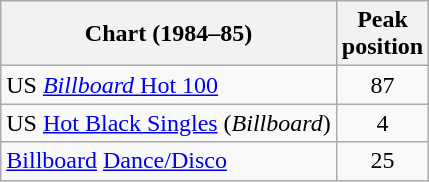<table class="wikitable sortable">
<tr>
<th>Chart (1984–85)</th>
<th>Peak<br>position</th>
</tr>
<tr>
<td>US <a href='#'><em>Billboard</em> Hot 100</a></td>
<td align="center">87</td>
</tr>
<tr>
<td>US <a href='#'>Hot Black Singles</a> (<em>Billboard</em>)</td>
<td align="center">4</td>
</tr>
<tr>
<td U.S.><a href='#'>Billboard</a> <a href='#'>Dance/Disco</a></td>
<td style="text-align:center;">25</td>
</tr>
</table>
